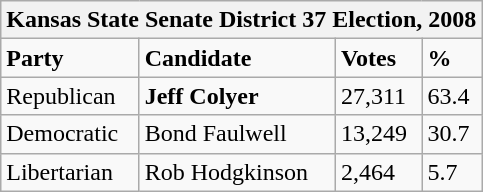<table class="wikitable">
<tr>
<th colspan="4">Kansas State Senate District 37 Election, 2008</th>
</tr>
<tr>
<td><strong>Party</strong></td>
<td><strong>Candidate</strong></td>
<td><strong>Votes</strong></td>
<td><strong>%</strong></td>
</tr>
<tr>
<td>Republican</td>
<td><strong>Jeff Colyer</strong></td>
<td>27,311</td>
<td>63.4</td>
</tr>
<tr>
<td>Democratic</td>
<td>Bond Faulwell</td>
<td>13,249</td>
<td>30.7</td>
</tr>
<tr>
<td>Libertarian</td>
<td>Rob Hodgkinson</td>
<td>2,464</td>
<td>5.7</td>
</tr>
</table>
